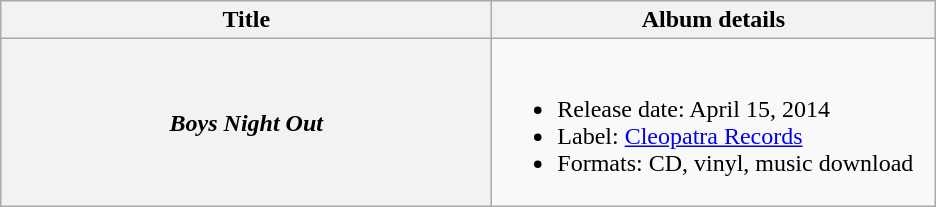<table class="wikitable plainrowheaders">
<tr>
<th style="width:20em;">Title</th>
<th style="width:18em;">Album details</th>
</tr>
<tr>
<th scope="row"><em>Boys Night Out</em></th>
<td><br><ul><li>Release date: April 15, 2014</li><li>Label: <a href='#'>Cleopatra Records</a></li><li>Formats: CD, vinyl, music download</li></ul></td>
</tr>
</table>
